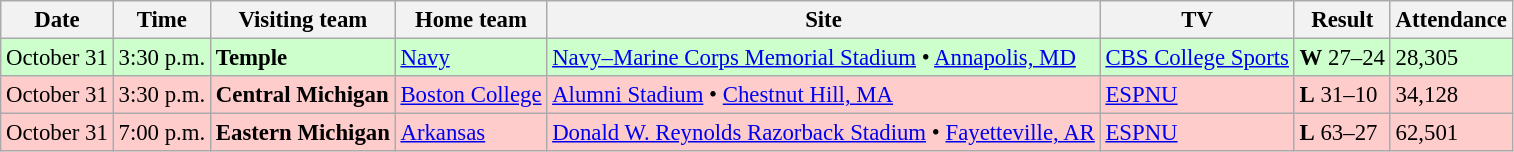<table class="wikitable" style="font-size:95%;">
<tr>
<th>Date</th>
<th>Time</th>
<th>Visiting team</th>
<th>Home team</th>
<th>Site</th>
<th>TV</th>
<th>Result</th>
<th>Attendance</th>
</tr>
<tr style="background:#cfc;">
<td>October 31</td>
<td>3:30 p.m.</td>
<td><strong>Temple</strong></td>
<td><a href='#'>Navy</a></td>
<td><a href='#'>Navy–Marine Corps Memorial Stadium</a> • <a href='#'>Annapolis, MD</a></td>
<td><a href='#'>CBS College Sports</a></td>
<td><strong>W</strong> 27–24</td>
<td>28,305</td>
</tr>
<tr style="background:#fcc;">
<td>October 31</td>
<td>3:30 p.m.</td>
<td><strong>Central Michigan</strong></td>
<td><a href='#'>Boston College</a></td>
<td><a href='#'>Alumni Stadium</a> • <a href='#'>Chestnut Hill, MA</a></td>
<td><a href='#'>ESPNU</a></td>
<td><strong>L</strong> 31–10</td>
<td>34,128</td>
</tr>
<tr style="background:#fcc;">
<td>October 31</td>
<td>7:00 p.m.</td>
<td><strong>Eastern Michigan</strong></td>
<td><a href='#'>Arkansas</a></td>
<td><a href='#'>Donald W. Reynolds Razorback Stadium</a> • <a href='#'>Fayetteville, AR</a></td>
<td><a href='#'>ESPNU</a></td>
<td><strong>L</strong> 63–27</td>
<td>62,501</td>
</tr>
</table>
